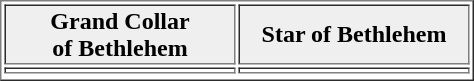<table align="center" border="1"  cellpadding="1" width="25%">
<tr>
<th width="20%" style="background:#efefef;">Grand Collar<br>of Bethlehem</th>
<th width="20%" style="background:#efefef;">Star of Bethlehem</th>
</tr>
<tr>
<td></td>
<td></td>
</tr>
<tr>
</tr>
</table>
